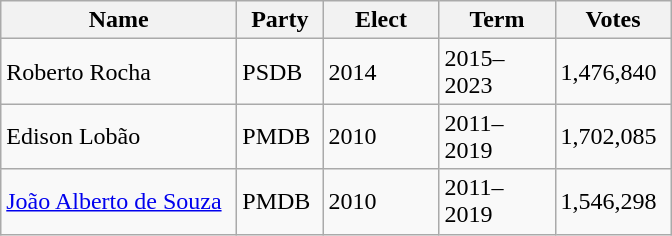<table class="wikitable sortable">
<tr>
<th style="width:150px;">Name</th>
<th style="width:50px;">Party</th>
<th style="width:70px;">Elect</th>
<th style="width:70px;">Term</th>
<th style="width:70px;">Votes</th>
</tr>
<tr>
<td>Roberto Rocha</td>
<td>PSDB</td>
<td>2014</td>
<td>2015–2023</td>
<td>1,476,840</td>
</tr>
<tr>
<td>Edison Lobão</td>
<td>PMDB</td>
<td>2010</td>
<td>2011–2019</td>
<td>1,702,085</td>
</tr>
<tr>
<td><a href='#'>João Alberto de Souza</a></td>
<td>PMDB</td>
<td>2010</td>
<td>2011–2019</td>
<td>1,546,298</td>
</tr>
</table>
